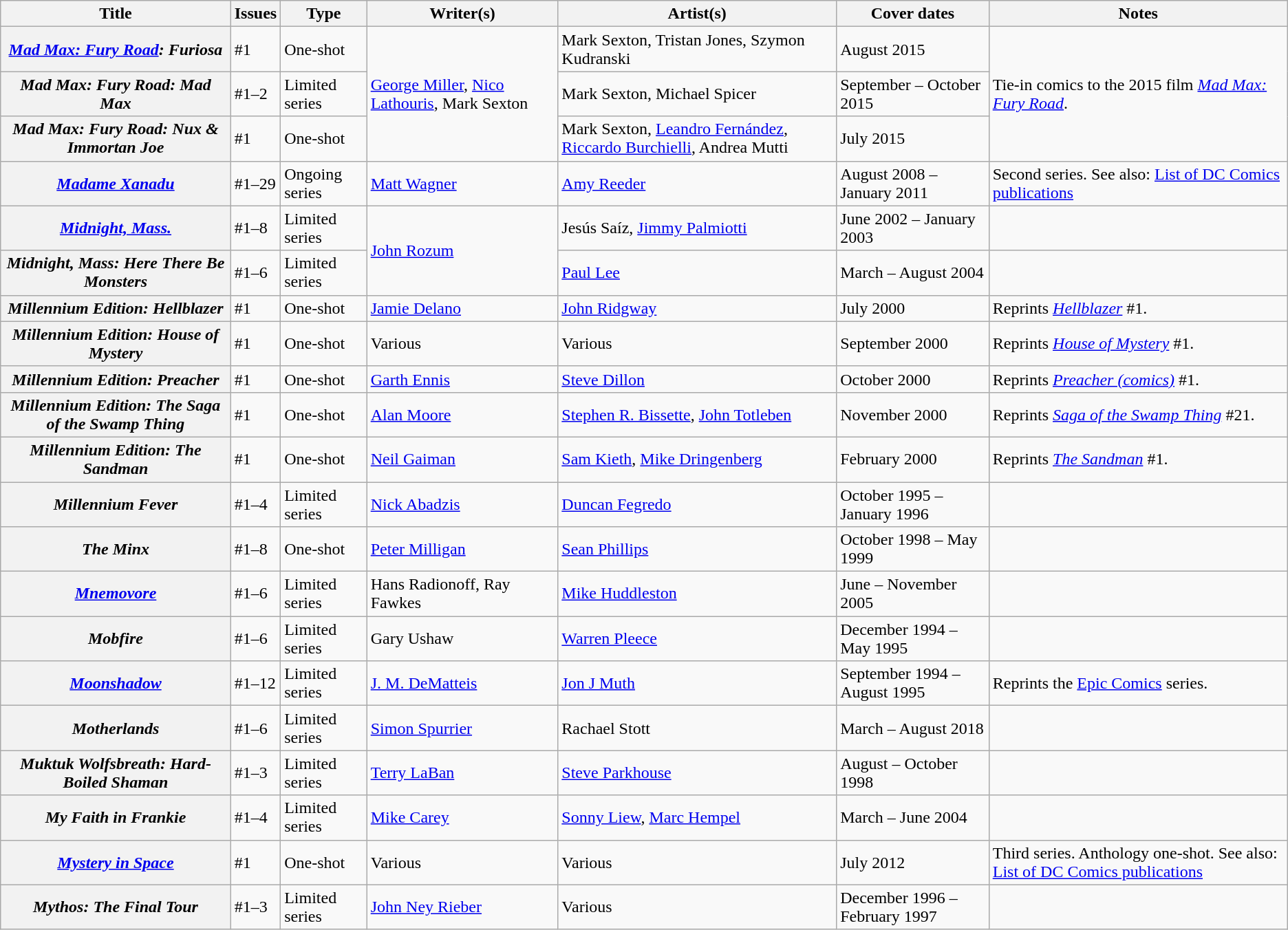<table class="wikitable">
<tr>
<th>Title</th>
<th>Issues</th>
<th>Type</th>
<th>Writer(s)</th>
<th>Artist(s)</th>
<th>Cover dates</th>
<th>Notes</th>
</tr>
<tr>
<th><em><a href='#'>Mad Max: Fury Road</a>: Furiosa</em></th>
<td>#1</td>
<td>One-shot</td>
<td rowspan="3"><a href='#'>George Miller</a>, <a href='#'>Nico Lathouris</a>, Mark Sexton</td>
<td>Mark Sexton, Tristan Jones, Szymon Kudranski</td>
<td>August 2015</td>
<td rowspan="3">Tie-in comics to the 2015 film <em><a href='#'>Mad Max: Fury Road</a></em>.</td>
</tr>
<tr>
<th><em>Mad Max: Fury Road: Mad Max</em></th>
<td>#1–2</td>
<td>Limited series</td>
<td>Mark Sexton, Michael Spicer</td>
<td>September – October 2015</td>
</tr>
<tr>
<th><em>Mad Max: Fury Road: Nux & Immortan Joe</em></th>
<td>#1</td>
<td>One-shot</td>
<td>Mark Sexton, <a href='#'>Leandro Fernández</a>, <a href='#'>Riccardo Burchielli</a>, Andrea Mutti</td>
<td>July 2015</td>
</tr>
<tr>
<th><em><a href='#'>Madame Xanadu</a></em></th>
<td>#1–29</td>
<td>Ongoing series</td>
<td><a href='#'>Matt Wagner</a></td>
<td><a href='#'>Amy Reeder</a></td>
<td>August 2008 – January 2011</td>
<td>Second series. See also: <a href='#'>List of DC Comics publications</a></td>
</tr>
<tr>
<th><em><a href='#'>Midnight, Mass.</a></em></th>
<td>#1–8</td>
<td>Limited series</td>
<td rowspan="2"><a href='#'>John Rozum</a></td>
<td>Jesús Saíz, <a href='#'>Jimmy Palmiotti</a></td>
<td>June 2002 – January 2003</td>
<td></td>
</tr>
<tr>
<th><em>Midnight, Mass: Here There Be Monsters</em></th>
<td>#1–6</td>
<td>Limited series</td>
<td><a href='#'>Paul Lee</a></td>
<td>March – August 2004</td>
<td></td>
</tr>
<tr>
<th><em>Millennium Edition: Hellblazer</em></th>
<td>#1</td>
<td>One-shot</td>
<td><a href='#'>Jamie Delano</a></td>
<td><a href='#'>John Ridgway</a></td>
<td>July 2000</td>
<td>Reprints <em><a href='#'>Hellblazer</a></em> #1.</td>
</tr>
<tr>
<th><em>Millennium Edition: House of Mystery</em></th>
<td>#1</td>
<td>One-shot</td>
<td>Various</td>
<td>Various</td>
<td>September 2000</td>
<td>Reprints <em><a href='#'>House of Mystery</a></em> #1.</td>
</tr>
<tr>
<th><em>Millennium Edition: Preacher</em></th>
<td>#1</td>
<td>One-shot</td>
<td><a href='#'>Garth Ennis</a></td>
<td><a href='#'>Steve Dillon</a></td>
<td>October 2000</td>
<td>Reprints <em><a href='#'>Preacher (comics)</a></em> #1.</td>
</tr>
<tr>
<th><em>Millennium Edition: The Saga of the Swamp Thing</em></th>
<td>#1</td>
<td>One-shot</td>
<td><a href='#'>Alan Moore</a></td>
<td><a href='#'>Stephen R. Bissette</a>, <a href='#'>John Totleben</a></td>
<td>November 2000</td>
<td>Reprints <em><a href='#'>Saga of the Swamp Thing</a></em> #21.</td>
</tr>
<tr>
<th><em>Millennium Edition: The Sandman</em></th>
<td>#1</td>
<td>One-shot</td>
<td><a href='#'>Neil Gaiman</a></td>
<td><a href='#'>Sam Kieth</a>, <a href='#'>Mike Dringenberg</a></td>
<td>February 2000</td>
<td>Reprints <em><a href='#'>The Sandman</a></em> #1.</td>
</tr>
<tr>
<th><em>Millennium Fever</em></th>
<td>#1–4</td>
<td>Limited series</td>
<td><a href='#'>Nick Abadzis</a></td>
<td><a href='#'>Duncan Fegredo</a></td>
<td>October 1995 – January 1996</td>
<td></td>
</tr>
<tr>
<th><em>The Minx</em></th>
<td>#1–8</td>
<td>One-shot</td>
<td><a href='#'>Peter Milligan</a></td>
<td><a href='#'>Sean Phillips</a></td>
<td>October 1998 – May 1999</td>
<td></td>
</tr>
<tr>
<th><em><a href='#'>Mnemovore</a></em></th>
<td>#1–6</td>
<td>Limited series</td>
<td>Hans Radionoff, Ray Fawkes</td>
<td><a href='#'>Mike Huddleston</a></td>
<td>June – November 2005</td>
<td></td>
</tr>
<tr>
<th><em>Mobfire</em></th>
<td>#1–6</td>
<td>Limited series</td>
<td>Gary Ushaw</td>
<td><a href='#'>Warren Pleece</a></td>
<td>December 1994 – May 1995</td>
<td></td>
</tr>
<tr>
<th><em><a href='#'>Moonshadow</a></em></th>
<td>#1–12</td>
<td>Limited series</td>
<td><a href='#'>J. M. DeMatteis</a></td>
<td><a href='#'>Jon J Muth</a></td>
<td>September 1994 – August 1995</td>
<td>Reprints the <a href='#'>Epic Comics</a> series.</td>
</tr>
<tr>
<th><em>Motherlands</em></th>
<td>#1–6</td>
<td>Limited series</td>
<td><a href='#'>Simon Spurrier</a></td>
<td>Rachael Stott</td>
<td>March – August 2018</td>
<td></td>
</tr>
<tr>
<th><em>Muktuk Wolfsbreath: Hard-Boiled Shaman</em></th>
<td>#1–3</td>
<td>Limited series</td>
<td><a href='#'>Terry LaBan</a></td>
<td><a href='#'>Steve Parkhouse</a></td>
<td>August – October 1998</td>
<td></td>
</tr>
<tr>
<th><em>My Faith in Frankie</em></th>
<td>#1–4</td>
<td>Limited series</td>
<td><a href='#'>Mike Carey</a></td>
<td><a href='#'>Sonny Liew</a>, <a href='#'>Marc Hempel</a></td>
<td>March – June 2004</td>
<td></td>
</tr>
<tr>
<th><em><a href='#'>Mystery in Space</a></em></th>
<td>#1</td>
<td>One-shot</td>
<td>Various</td>
<td>Various</td>
<td>July 2012</td>
<td>Third series. Anthology one-shot. See also: <a href='#'>List of DC Comics publications</a></td>
</tr>
<tr>
<th><em>Mythos: The Final Tour</em></th>
<td>#1–3</td>
<td>Limited series</td>
<td><a href='#'>John Ney Rieber</a></td>
<td>Various</td>
<td>December 1996 – February 1997</td>
<td></td>
</tr>
</table>
